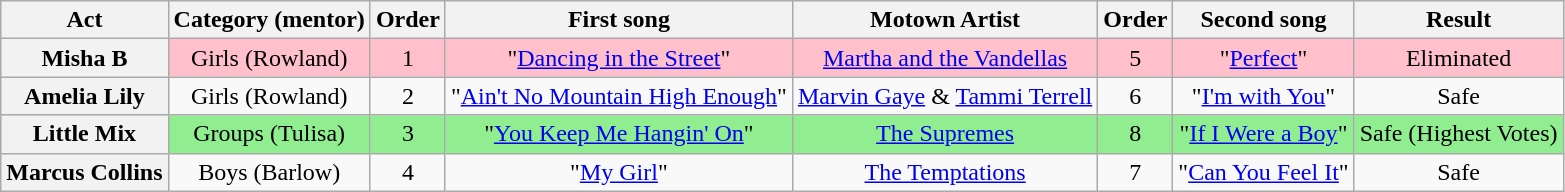<table class="wikitable plainrowheaders" style="text-align:center;">
<tr>
<th scope="col">Act</th>
<th scope="col">Category (mentor)</th>
<th scope="col">Order</th>
<th scope="col">First song</th>
<th scope="col">Motown Artist</th>
<th scope="col">Order</th>
<th scope="col">Second song</th>
<th scope="col">Result</th>
</tr>
<tr style="background:pink;">
<th scope="row">Misha B</th>
<td>Girls (Rowland)</td>
<td>1</td>
<td>"<a href='#'>Dancing in the Street</a>"</td>
<td><a href='#'>Martha and the Vandellas</a></td>
<td>5</td>
<td>"<a href='#'>Perfect</a>"</td>
<td>Eliminated</td>
</tr>
<tr>
<th scope="row">Amelia Lily</th>
<td>Girls (Rowland)</td>
<td>2</td>
<td>"<a href='#'>Ain't No Mountain High Enough</a>"</td>
<td><a href='#'>Marvin Gaye</a> & <a href='#'>Tammi Terrell</a></td>
<td>6</td>
<td>"<a href='#'>I'm with You</a>"</td>
<td>Safe</td>
</tr>
<tr style="background:lightgreen;">
<th scope="row">Little Mix</th>
<td>Groups (Tulisa)</td>
<td>3</td>
<td>"<a href='#'>You Keep Me Hangin' On</a>"</td>
<td><a href='#'>The Supremes</a></td>
<td>8</td>
<td>"<a href='#'>If I Were a Boy</a>"</td>
<td>Safe (Highest Votes)</td>
</tr>
<tr>
<th scope="row">Marcus Collins</th>
<td>Boys (Barlow)</td>
<td>4</td>
<td>"<a href='#'>My Girl</a>"</td>
<td><a href='#'>The Temptations</a></td>
<td>7</td>
<td>"<a href='#'>Can You Feel It</a>"</td>
<td>Safe</td>
</tr>
</table>
